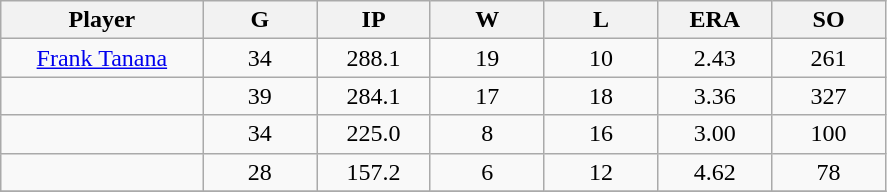<table class="wikitable sortable">
<tr>
<th bgcolor="#DDDDFF" width="16%">Player</th>
<th bgcolor="#DDDDFF" width="9%">G</th>
<th bgcolor="#DDDDFF" width="9%">IP</th>
<th bgcolor="#DDDDFF" width="9%">W</th>
<th bgcolor="#DDDDFF" width="9%">L</th>
<th bgcolor="#DDDDFF" width="9%">ERA</th>
<th bgcolor="#DDDDFF" width="9%">SO</th>
</tr>
<tr align="center">
<td><a href='#'>Frank Tanana</a></td>
<td>34</td>
<td>288.1</td>
<td>19</td>
<td>10</td>
<td>2.43</td>
<td>261</td>
</tr>
<tr align=center>
<td></td>
<td>39</td>
<td>284.1</td>
<td>17</td>
<td>18</td>
<td>3.36</td>
<td>327</td>
</tr>
<tr align="center">
<td></td>
<td>34</td>
<td>225.0</td>
<td>8</td>
<td>16</td>
<td>3.00</td>
<td>100</td>
</tr>
<tr align="center">
<td></td>
<td>28</td>
<td>157.2</td>
<td>6</td>
<td>12</td>
<td>4.62</td>
<td>78</td>
</tr>
<tr align="center">
</tr>
</table>
